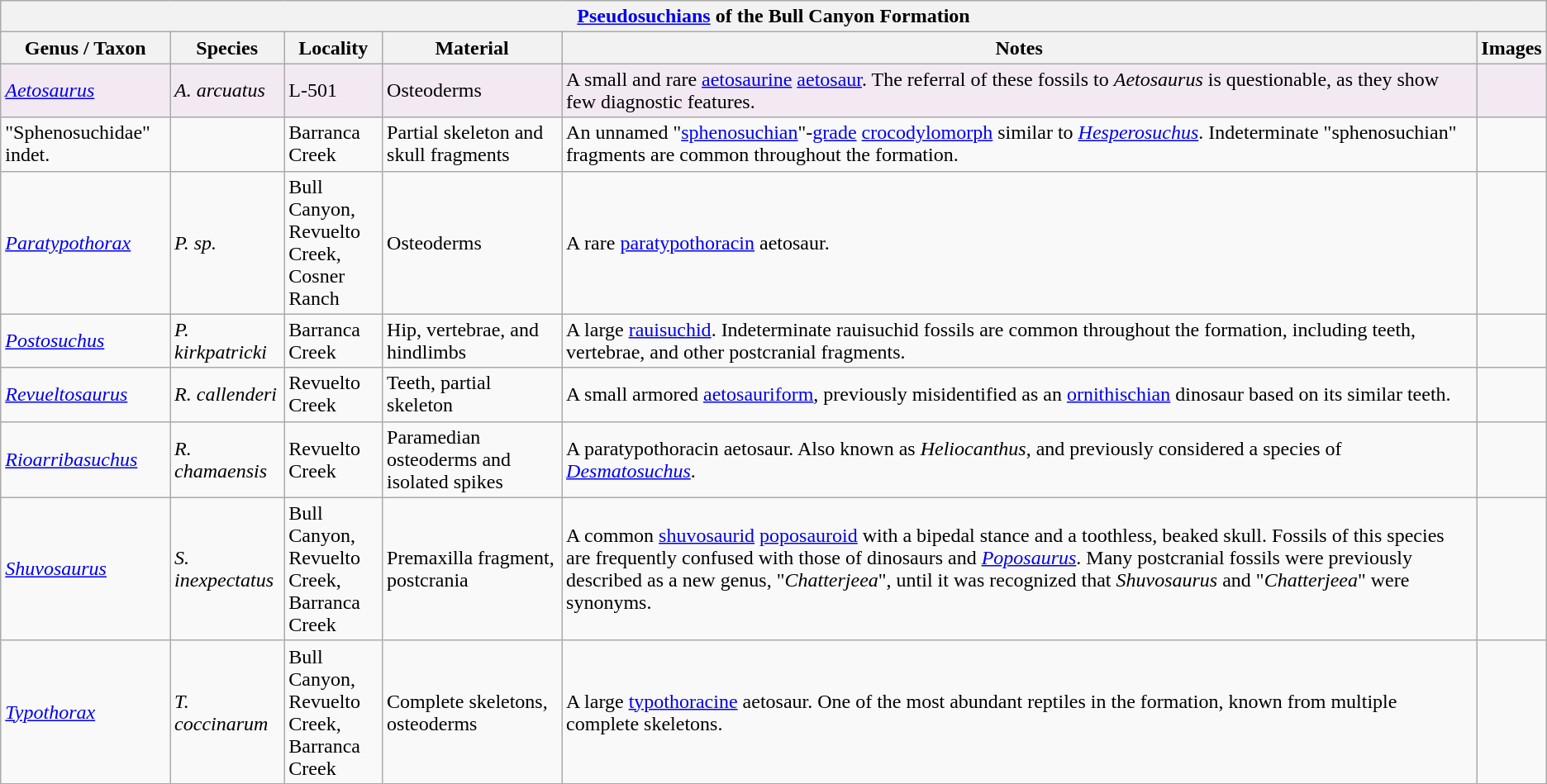<table class="wikitable" align="center">
<tr>
<th colspan="6" align="center"><strong><a href='#'>Pseudosuchians</a> of the Bull Canyon Formation</strong></th>
</tr>
<tr>
<th>Genus / Taxon</th>
<th>Species</th>
<th>Locality</th>
<th>Material</th>
<th>Notes</th>
<th>Images</th>
</tr>
<tr>
<td style="background:#f3e9f3;"><em><a href='#'>Aetosaurus</a></em></td>
<td style="background:#f3e9f3;"><em>A. arcuatus</em></td>
<td style="background:#f3e9f3;">L-501</td>
<td style="background:#f3e9f3;">Osteoderms</td>
<td style="background:#f3e9f3;">A small and rare <a href='#'>aetosaurine</a> <a href='#'>aetosaur</a>. The referral of these fossils to <em>Aetosaurus</em> is questionable, as they show few diagnostic features.</td>
<td style="background:#f3e9f3;"></td>
</tr>
<tr>
<td>"Sphenosuchidae" indet.</td>
<td></td>
<td>Barranca Creek</td>
<td>Partial skeleton and skull fragments</td>
<td>An unnamed "<a href='#'>sphenosuchian</a>"-<a href='#'>grade</a> <a href='#'>crocodylomorph</a> similar to <em><a href='#'>Hesperosuchus</a></em>. Indeterminate "sphenosuchian" fragments are common throughout the formation.</td>
<td></td>
</tr>
<tr>
<td><em><a href='#'>Paratypothorax</a></em></td>
<td><em>P. sp.</em></td>
<td>Bull Canyon,<br>Revuelto Creek,<br>Cosner Ranch</td>
<td>Osteoderms</td>
<td>A rare <a href='#'>paratypothoracin</a> aetosaur.</td>
<td></td>
</tr>
<tr>
<td><em><a href='#'>Postosuchus</a></em></td>
<td><em>P. kirkpatricki</em></td>
<td>Barranca Creek</td>
<td>Hip, vertebrae, and hindlimbs</td>
<td>A large <a href='#'>rauisuchid</a>. Indeterminate rauisuchid fossils are common throughout the formation, including teeth, vertebrae, and other postcranial fragments.</td>
<td></td>
</tr>
<tr>
<td><em><a href='#'>Revueltosaurus</a></em></td>
<td><em>R. callenderi</em></td>
<td>Revuelto Creek</td>
<td>Teeth, partial skeleton</td>
<td>A small armored <a href='#'>aetosauriform</a>, previously misidentified as an <a href='#'>ornithischian</a> dinosaur based on its similar teeth.</td>
<td></td>
</tr>
<tr>
<td><em><a href='#'>Rioarribasuchus</a></em></td>
<td><em>R. chamaensis</em></td>
<td>Revuelto Creek</td>
<td>Paramedian osteoderms and isolated spikes</td>
<td>A paratypothoracin aetosaur. Also known as <em>Heliocanthus</em>, and previously considered a species of <em><a href='#'>Desmatosuchus</a></em>.</td>
<td></td>
</tr>
<tr>
<td><em><a href='#'>Shuvosaurus</a></em></td>
<td><em>S. inexpectatus</em></td>
<td>Bull Canyon,<br>Revuelto Creek,<br>Barranca Creek</td>
<td>Premaxilla fragment, postcrania</td>
<td>A common <a href='#'>shuvosaurid</a> <a href='#'>poposauroid</a> with a bipedal stance and a toothless, beaked skull. Fossils of this species are frequently confused with those of dinosaurs and <em><a href='#'>Poposaurus</a></em>. Many postcranial fossils were previously described as a new genus, "<em>Chatterjeea</em>", until it was recognized that <em>Shuvosaurus</em> and "<em>Chatterjeea</em>" were synonyms.</td>
<td></td>
</tr>
<tr>
<td><em><a href='#'>Typothorax</a></em></td>
<td><em>T. coccinarum</em></td>
<td>Bull Canyon,<br>Revuelto Creek,<br>Barranca Creek</td>
<td>Complete skeletons, osteoderms</td>
<td>A large <a href='#'>typothoracine</a> aetosaur. One of the most abundant reptiles in the formation, known from multiple complete skeletons.</td>
<td></td>
</tr>
</table>
